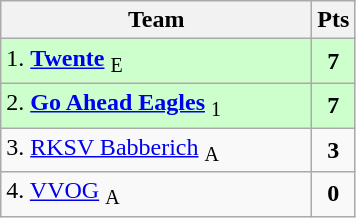<table class="wikitable" style="text-align:center; float:left; margin-right:1em">
<tr>
<th style="width:200px">Team</th>
<th width=20>Pts</th>
</tr>
<tr bgcolor=ccffcc>
<td align=left>1. <strong><a href='#'>Twente</a></strong> <sub>E</sub></td>
<td><strong>7</strong></td>
</tr>
<tr bgcolor=ccffcc>
<td align=left>2. <strong><a href='#'>Go Ahead Eagles</a></strong> <sub>1</sub></td>
<td><strong>7</strong></td>
</tr>
<tr>
<td align=left>3. <a href='#'>RKSV Babberich</a> <sub>A</sub></td>
<td><strong>3</strong></td>
</tr>
<tr>
<td align=left>4. <a href='#'>VVOG</a> <sub>A</sub></td>
<td><strong>0</strong></td>
</tr>
</table>
